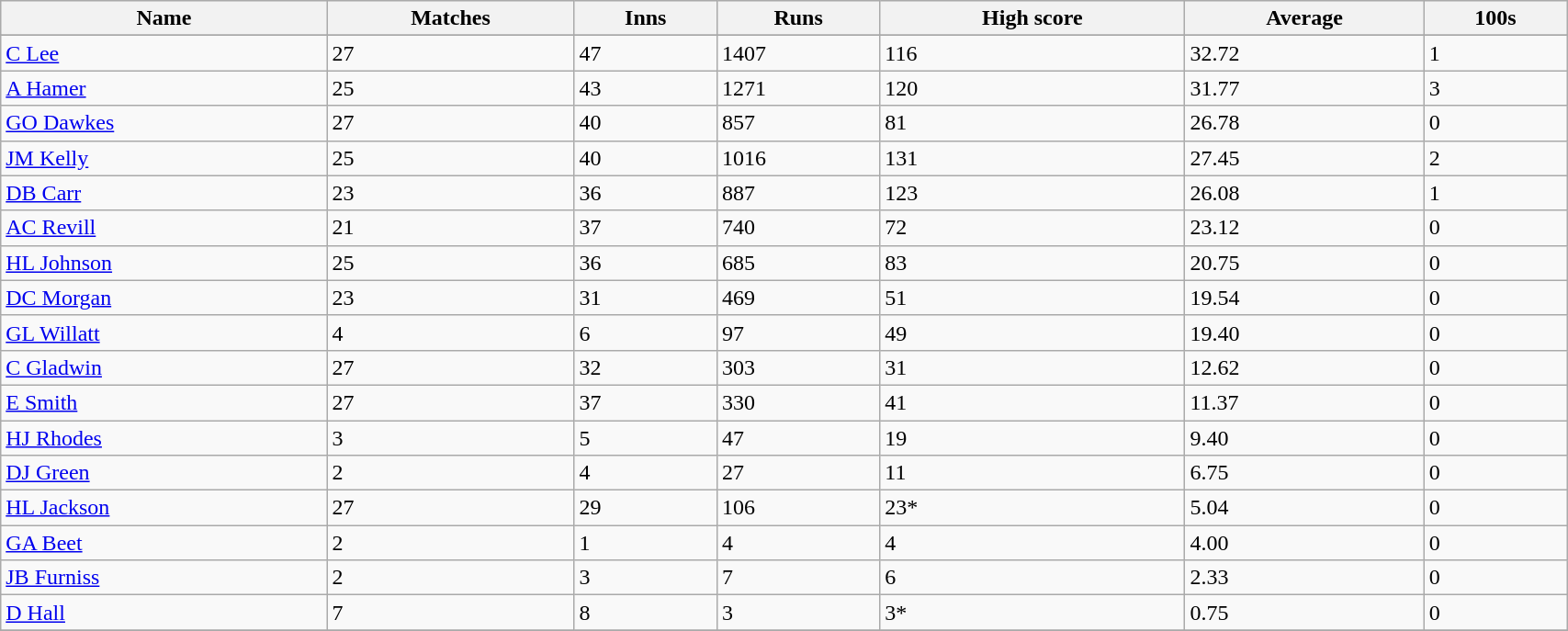<table class="wikitable sortable" width="90%">
<tr bgcolor="#efefef">
<th>Name</th>
<th>Matches</th>
<th>Inns</th>
<th>Runs</th>
<th>High score</th>
<th>Average</th>
<th>100s</th>
</tr>
<tr>
</tr>
<tr>
<td><a href='#'>C Lee</a></td>
<td>27</td>
<td>47</td>
<td>1407</td>
<td>116</td>
<td>32.72</td>
<td>1</td>
</tr>
<tr>
<td><a href='#'>A Hamer</a></td>
<td>25</td>
<td>43</td>
<td>1271</td>
<td>120</td>
<td>31.77</td>
<td>3</td>
</tr>
<tr>
<td><a href='#'>GO Dawkes</a></td>
<td>27</td>
<td>40</td>
<td>857</td>
<td>81</td>
<td>26.78</td>
<td>0</td>
</tr>
<tr>
<td><a href='#'>JM Kelly</a></td>
<td>25</td>
<td>40</td>
<td>1016</td>
<td>131</td>
<td>27.45</td>
<td>2</td>
</tr>
<tr>
<td><a href='#'>DB Carr</a></td>
<td>23</td>
<td>36</td>
<td>887</td>
<td>123</td>
<td>26.08</td>
<td>1</td>
</tr>
<tr>
<td><a href='#'>AC Revill</a></td>
<td>21</td>
<td>37</td>
<td>740</td>
<td>72</td>
<td>23.12</td>
<td>0</td>
</tr>
<tr>
<td><a href='#'>HL Johnson</a></td>
<td>25</td>
<td>36</td>
<td>685</td>
<td>83</td>
<td>20.75</td>
<td>0</td>
</tr>
<tr>
<td><a href='#'>DC Morgan</a></td>
<td>23</td>
<td>31</td>
<td>469</td>
<td>51</td>
<td>19.54</td>
<td>0</td>
</tr>
<tr>
<td><a href='#'>GL Willatt</a></td>
<td>4</td>
<td>6</td>
<td>97</td>
<td>49</td>
<td>19.40</td>
<td>0</td>
</tr>
<tr>
<td><a href='#'>C Gladwin</a></td>
<td>27</td>
<td>32</td>
<td>303</td>
<td>31</td>
<td>12.62</td>
<td>0</td>
</tr>
<tr>
<td><a href='#'>E Smith</a></td>
<td>27</td>
<td>37</td>
<td>330</td>
<td>41</td>
<td>11.37</td>
<td>0</td>
</tr>
<tr>
<td><a href='#'>HJ Rhodes</a></td>
<td>3</td>
<td>5</td>
<td>47</td>
<td>19</td>
<td>9.40</td>
<td>0</td>
</tr>
<tr>
<td><a href='#'>DJ Green</a></td>
<td>2</td>
<td>4</td>
<td>27</td>
<td>11</td>
<td>6.75</td>
<td>0</td>
</tr>
<tr>
<td><a href='#'>HL Jackson</a></td>
<td>27</td>
<td>29</td>
<td>106</td>
<td>23*</td>
<td>5.04</td>
<td>0</td>
</tr>
<tr>
<td><a href='#'>GA Beet</a></td>
<td>2</td>
<td>1</td>
<td>4</td>
<td>4</td>
<td>4.00</td>
<td>0</td>
</tr>
<tr>
<td><a href='#'>JB Furniss</a></td>
<td>2</td>
<td>3</td>
<td>7</td>
<td>6</td>
<td>2.33</td>
<td>0</td>
</tr>
<tr>
<td><a href='#'>D Hall</a></td>
<td>7</td>
<td>8</td>
<td>3</td>
<td>3*</td>
<td>0.75</td>
<td>0</td>
</tr>
<tr>
</tr>
</table>
